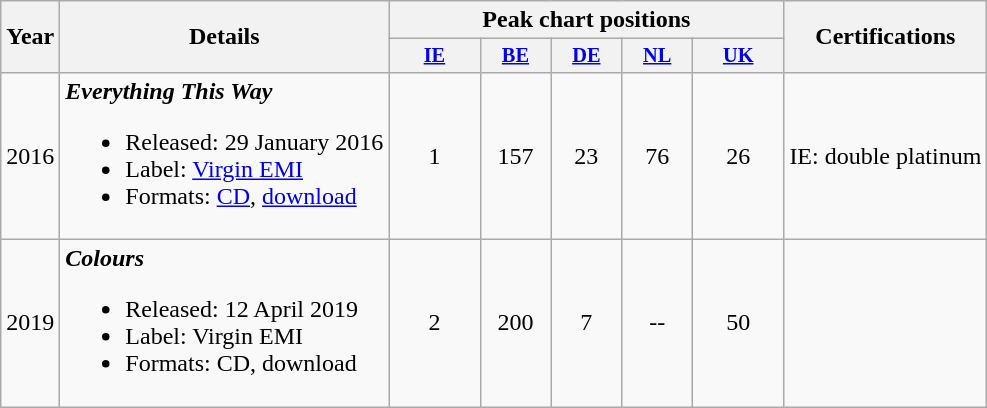<table class="wikitable" style=text-align:center;>
<tr>
<th rowspan="2">Year</th>
<th rowspan="2">Details</th>
<th colspan="5">Peak chart positions</th>
<th scope="col" rowspan=2>Certifications</th>
</tr>
<tr>
<th style="width:4em;font-size:85%"><a href='#'>IE</a><br></th>
<th scope="col" style="width:3em;font-size:85%;"><a href='#'>BE</a><br></th>
<th scope="col" style="width:3em;font-size:85%;"><a href='#'>DE</a><br></th>
<th scope="col" style="width:3em;font-size:85%;"><a href='#'>NL</a><br></th>
<th style="width:4em;font-size:85%"><a href='#'>UK</a><br></th>
</tr>
<tr>
<td>2016</td>
<td align="left"><strong><em>Everything This Way</em></strong><br><ul><li>Released: 29 January 2016</li><li>Label: <a href='#'>Virgin EMI</a></li><li>Formats: <a href='#'>CD</a>, <a href='#'>download</a></li></ul></td>
<td>1</td>
<td>157</td>
<td>23</td>
<td>76</td>
<td>26</td>
<td>IE: double platinum </td>
</tr>
<tr>
<td>2019</td>
<td align="left"><strong><em>Colours</em></strong><br><ul><li>Released: 12 April 2019</li><li>Label: Virgin EMI</li><li>Formats: CD, download</li></ul></td>
<td>2<br></td>
<td>200</td>
<td>7</td>
<td>--</td>
<td>50</td>
<td></td>
</tr>
</table>
